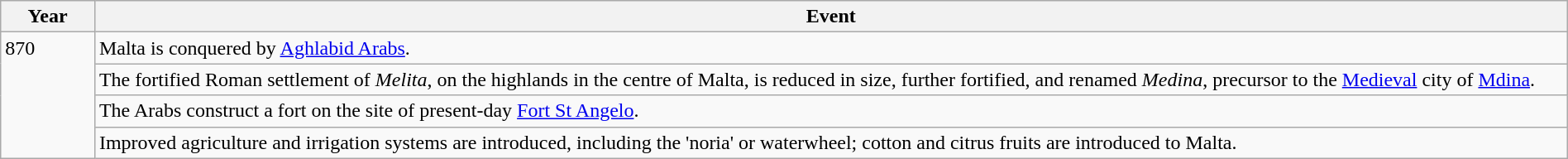<table class="wikitable" width="100%">
<tr>
<th style="width:6%">Year</th>
<th>Event</th>
</tr>
<tr>
<td rowspan="4" valign="top">870</td>
<td>Malta is conquered by <a href='#'>Aghlabid Arabs</a>.</td>
</tr>
<tr>
<td>The fortified Roman settlement of <em>Melita</em>, on the highlands in the centre of Malta, is reduced in size, further fortified, and renamed <em>Medina</em>, precursor to the <a href='#'>Medieval</a> city of <a href='#'>Mdina</a>.</td>
</tr>
<tr>
<td>The Arabs construct a fort on the site of present-day <a href='#'>Fort St Angelo</a>.</td>
</tr>
<tr>
<td>Improved agriculture and irrigation systems are introduced, including the 'noria' or waterwheel; cotton and citrus fruits are introduced to Malta.</td>
</tr>
</table>
